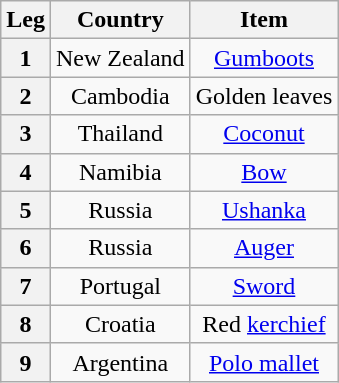<table class="wikitable unsortable" style="text-align:center;">
<tr>
<th scope="col">Leg</th>
<th scope="col">Country</th>
<th scope="col">Item</th>
</tr>
<tr>
<th scope="row">1</th>
<td>New Zealand</td>
<td><a href='#'>Gumboots</a></td>
</tr>
<tr>
<th scope="row">2</th>
<td>Cambodia</td>
<td>Golden leaves</td>
</tr>
<tr>
<th scope="row">3</th>
<td>Thailand</td>
<td><a href='#'>Coconut</a></td>
</tr>
<tr>
<th scope="row">4</th>
<td>Namibia</td>
<td><a href='#'>Bow</a></td>
</tr>
<tr>
<th scope="row">5</th>
<td>Russia</td>
<td><a href='#'>Ushanka</a></td>
</tr>
<tr>
<th scope="row">6</th>
<td>Russia</td>
<td><a href='#'>Auger</a></td>
</tr>
<tr>
<th scope="row">7</th>
<td>Portugal</td>
<td><a href='#'>Sword</a></td>
</tr>
<tr>
<th scope="row">8</th>
<td>Croatia</td>
<td>Red <a href='#'>kerchief</a></td>
</tr>
<tr>
<th scope="row">9</th>
<td>Argentina</td>
<td><a href='#'>Polo mallet</a></td>
</tr>
</table>
